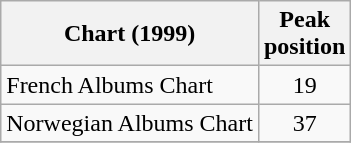<table class="wikitable">
<tr>
<th>Chart (1999)</th>
<th>Peak<br>position</th>
</tr>
<tr>
<td>French Albums Chart</td>
<td align="center">19</td>
</tr>
<tr>
<td>Norwegian Albums Chart</td>
<td align="center">37</td>
</tr>
<tr>
</tr>
</table>
